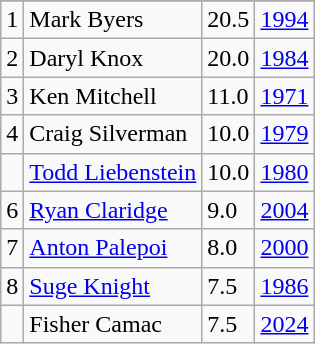<table class="wikitable">
<tr>
</tr>
<tr>
<td>1</td>
<td>Mark Byers</td>
<td>20.5</td>
<td><a href='#'>1994</a></td>
</tr>
<tr>
<td>2</td>
<td>Daryl Knox</td>
<td>20.0</td>
<td><a href='#'>1984</a></td>
</tr>
<tr>
<td>3</td>
<td>Ken Mitchell</td>
<td>11.0</td>
<td><a href='#'>1971</a></td>
</tr>
<tr>
<td>4</td>
<td>Craig Silverman</td>
<td>10.0</td>
<td><a href='#'>1979</a></td>
</tr>
<tr>
<td></td>
<td><a href='#'>Todd Liebenstein</a></td>
<td>10.0</td>
<td><a href='#'>1980</a></td>
</tr>
<tr>
<td>6</td>
<td><a href='#'>Ryan Claridge</a></td>
<td>9.0</td>
<td><a href='#'>2004</a></td>
</tr>
<tr>
<td>7</td>
<td><a href='#'>Anton Palepoi</a></td>
<td>8.0</td>
<td><a href='#'>2000</a></td>
</tr>
<tr>
<td>8</td>
<td><a href='#'>Suge Knight</a></td>
<td>7.5</td>
<td><a href='#'>1986</a></td>
</tr>
<tr>
<td></td>
<td>Fisher Camac</td>
<td>7.5</td>
<td><a href='#'>2024</a></td>
</tr>
</table>
